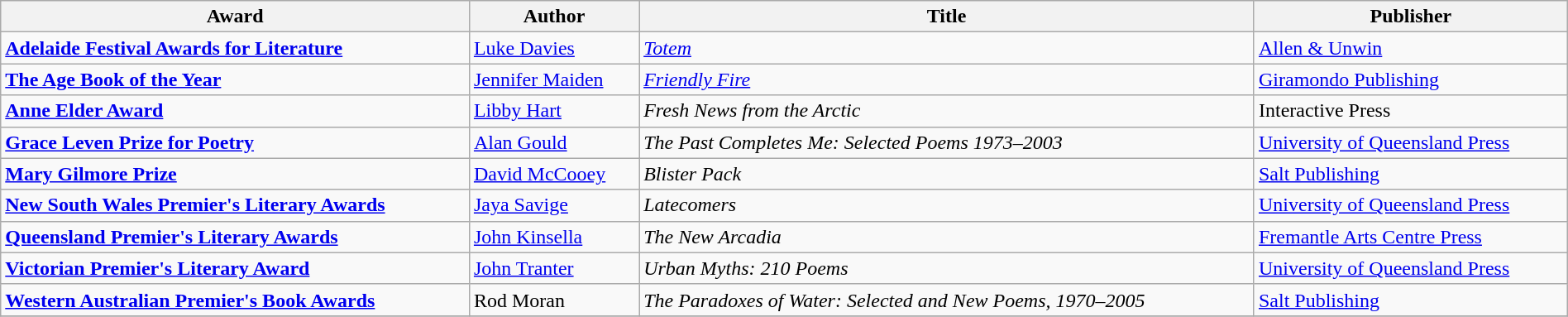<table class="wikitable" width=100%>
<tr>
<th>Award</th>
<th>Author</th>
<th>Title</th>
<th>Publisher</th>
</tr>
<tr>
<td><strong><a href='#'>Adelaide Festival Awards for Literature</a></strong></td>
<td><a href='#'>Luke Davies</a></td>
<td><em><a href='#'>Totem</a></em></td>
<td><a href='#'>Allen & Unwin</a></td>
</tr>
<tr>
<td><strong><a href='#'>The Age Book of the Year</a></strong></td>
<td><a href='#'>Jennifer Maiden</a></td>
<td><em><a href='#'>Friendly Fire</a></em></td>
<td><a href='#'>Giramondo Publishing</a></td>
</tr>
<tr>
<td><strong><a href='#'>Anne Elder Award</a></strong></td>
<td><a href='#'>Libby Hart</a></td>
<td><em>Fresh News from the Arctic</em></td>
<td>Interactive Press</td>
</tr>
<tr>
<td><strong><a href='#'>Grace Leven Prize for Poetry</a></strong></td>
<td><a href='#'>Alan Gould</a></td>
<td><em>The Past Completes Me: Selected Poems 1973–2003</em></td>
<td><a href='#'>University of Queensland Press</a></td>
</tr>
<tr>
<td><strong><a href='#'>Mary Gilmore Prize</a></strong></td>
<td><a href='#'>David McCooey</a></td>
<td><em>Blister Pack</em></td>
<td><a href='#'>Salt Publishing</a></td>
</tr>
<tr>
<td><strong><a href='#'>New South Wales Premier's Literary Awards</a></strong></td>
<td><a href='#'>Jaya Savige</a></td>
<td><em>Latecomers</em></td>
<td><a href='#'>University of Queensland Press</a></td>
</tr>
<tr>
<td><strong><a href='#'>Queensland Premier's Literary Awards</a></strong></td>
<td><a href='#'>John Kinsella</a></td>
<td><em>The New Arcadia</em></td>
<td><a href='#'>Fremantle Arts Centre Press</a></td>
</tr>
<tr>
<td><strong><a href='#'>Victorian Premier's Literary Award</a></strong></td>
<td><a href='#'>John Tranter</a></td>
<td><em>Urban Myths: 210 Poems</em></td>
<td><a href='#'>University of Queensland Press</a></td>
</tr>
<tr>
<td><strong><a href='#'>Western Australian Premier's Book Awards</a></strong></td>
<td>Rod Moran</td>
<td><em>The Paradoxes of Water: Selected and New Poems, 1970–2005</em></td>
<td><a href='#'>Salt Publishing</a></td>
</tr>
<tr>
</tr>
</table>
